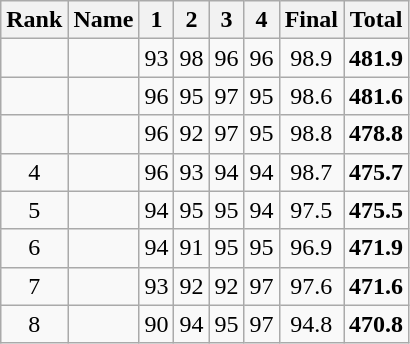<table class="wikitable sortable" style="text-align:center;">
<tr>
<th>Rank</th>
<th>Name</th>
<th>1</th>
<th>2</th>
<th>3</th>
<th>4</th>
<th>Final</th>
<th>Total</th>
</tr>
<tr>
<td></td>
<td align=left></td>
<td>93</td>
<td>98</td>
<td>96</td>
<td>96</td>
<td>98.9</td>
<td><strong>481.9</strong></td>
</tr>
<tr>
<td></td>
<td align=left></td>
<td>96</td>
<td>95</td>
<td>97</td>
<td>95</td>
<td>98.6</td>
<td><strong>481.6</strong></td>
</tr>
<tr>
<td></td>
<td align=left></td>
<td>96</td>
<td>92</td>
<td>97</td>
<td>95</td>
<td>98.8</td>
<td><strong>478.8</strong></td>
</tr>
<tr>
<td>4</td>
<td align=left></td>
<td>96</td>
<td>93</td>
<td>94</td>
<td>94</td>
<td>98.7</td>
<td><strong>475.7</strong></td>
</tr>
<tr>
<td>5</td>
<td align=left></td>
<td>94</td>
<td>95</td>
<td>95</td>
<td>94</td>
<td>97.5</td>
<td><strong>475.5</strong></td>
</tr>
<tr>
<td>6</td>
<td align=left></td>
<td>94</td>
<td>91</td>
<td>95</td>
<td>95</td>
<td>96.9</td>
<td><strong>471.9</strong></td>
</tr>
<tr>
<td>7</td>
<td align=left></td>
<td>93</td>
<td>92</td>
<td>92</td>
<td>97</td>
<td>97.6</td>
<td><strong>471.6</strong></td>
</tr>
<tr>
<td>8</td>
<td align=left></td>
<td>90</td>
<td>94</td>
<td>95</td>
<td>97</td>
<td>94.8</td>
<td><strong>470.8</strong></td>
</tr>
</table>
